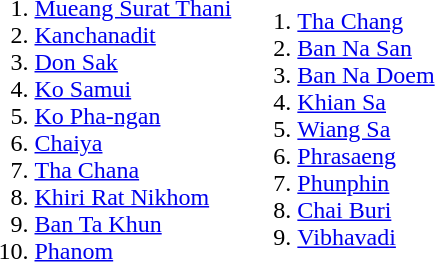<table>
<tr --valign=top>
<td><br><ol><li><a href='#'>Mueang Surat Thani</a></li><li><a href='#'>Kanchanadit</a></li><li><a href='#'>Don Sak</a></li><li><a href='#'>Ko Samui</a></li><li><a href='#'>Ko Pha-ngan</a></li><li><a href='#'>Chaiya</a></li><li><a href='#'>Tha Chana</a></li><li><a href='#'>Khiri Rat Nikhom</a></li><li><a href='#'>Ban Ta Khun</a></li><li><a href='#'>Phanom</a></li></ol></td>
<td><br><ol>
<li><a href='#'>Tha Chang</a></li>
<li><a href='#'>Ban Na San</a></li>
<li><a href='#'>Ban Na Doem</a></li>
<li><a href='#'>Khian Sa</a></li>
<li><a href='#'>Wiang Sa</a></li>
<li><a href='#'>Phrasaeng</a></li>
<li><a href='#'>Phunphin</a></li>
<li><a href='#'>Chai Buri</a></li>
<li><a href='#'>Vibhavadi</a></li>
</ol></td>
</tr>
</table>
